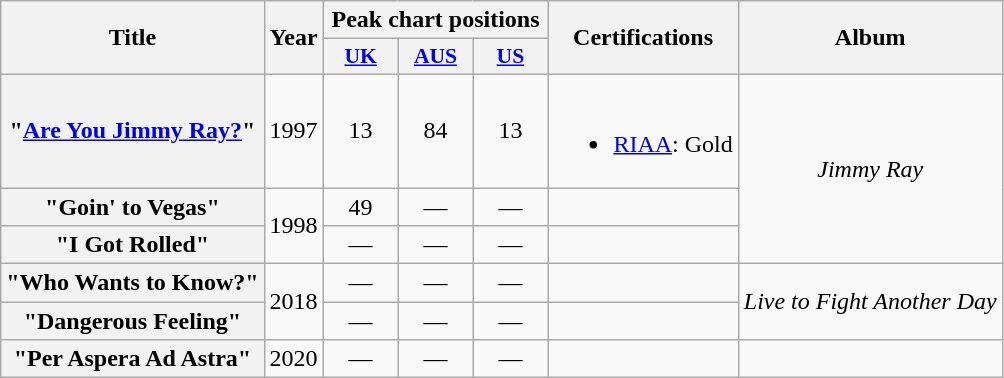<table class="wikitable plainrowheaders" style="text-align:center;">
<tr>
<th scope="col" rowspan="2">Title</th>
<th scope="col" rowspan="2">Year</th>
<th scope="col" colspan="3">Peak chart positions</th>
<th scope="col" rowspan="2">Certifications</th>
<th scope="col" rowspan="2">Album</th>
</tr>
<tr>
<th scope="col" style="width:3em;font-size:90%;"><a href='#'>UK</a><br></th>
<th scope="col" style="width:3em;font-size:90%;"><a href='#'>AUS</a><br></th>
<th scope="col" style="width:3em;font-size:90%;"><a href='#'>US</a><br></th>
</tr>
<tr>
<th scope="row">"<a href='#'>Are You Jimmy Ray?</a>"</th>
<td>1997</td>
<td>13</td>
<td>84</td>
<td>13</td>
<td><br><ul><li><a href='#'>RIAA</a>: Gold</li></ul></td>
<td rowspan="3"><em>Jimmy Ray</em></td>
</tr>
<tr>
<th scope="row">"Goin' to Vegas"</th>
<td rowspan="2">1998</td>
<td>49</td>
<td>—</td>
<td>—</td>
<td></td>
</tr>
<tr>
<th scope="row">"I Got Rolled"</th>
<td>—</td>
<td>—</td>
<td>—</td>
<td></td>
</tr>
<tr>
<th scope="row">"Who Wants to Know?"</th>
<td rowspan="2">2018</td>
<td>—</td>
<td>—</td>
<td>—</td>
<td></td>
<td rowspan="2"><em>Live to Fight Another Day</em></td>
</tr>
<tr>
<th scope="row">"Dangerous Feeling"</th>
<td>—</td>
<td>—</td>
<td>—</td>
<td></td>
</tr>
<tr>
<th scope="row">"Per Aspera Ad Astra"</th>
<td>2020</td>
<td>—</td>
<td>—</td>
<td>—</td>
<td></td>
<td></td>
</tr>
</table>
